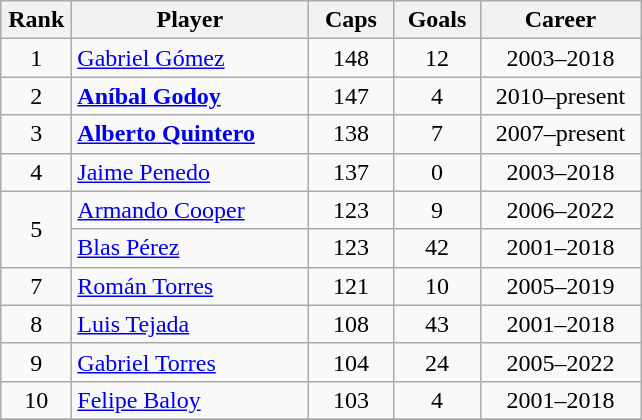<table class="wikitable sortable" style="font-size:100%; text-align:center;">
<tr>
<th width="40">Rank</th>
<th style="width:150px;">Player</th>
<th width="50">Caps</th>
<th width="50">Goals</th>
<th style="width:100px;">Career</th>
</tr>
<tr>
<td>1</td>
<td style="text-align:left;"><a href='#'>Gabriel Gómez</a></td>
<td>148</td>
<td>12</td>
<td>2003–2018</td>
</tr>
<tr>
<td>2</td>
<td style="text-align:left;"><strong><a href='#'>Aníbal Godoy</a></strong></td>
<td>147</td>
<td>4</td>
<td>2010–present</td>
</tr>
<tr>
<td>3</td>
<td style="text-align:left;"><strong><a href='#'>Alberto Quintero</a></strong></td>
<td>138</td>
<td>7</td>
<td>2007–present</td>
</tr>
<tr>
<td>4</td>
<td style="text-align:left;"><a href='#'>Jaime Penedo</a></td>
<td>137</td>
<td>0</td>
<td>2003–2018</td>
</tr>
<tr>
<td rowspan=2>5</td>
<td style="text-align:left;"><a href='#'>Armando Cooper</a></td>
<td>123</td>
<td>9</td>
<td>2006–2022</td>
</tr>
<tr>
<td style="text-align:left;"><a href='#'>Blas Pérez</a></td>
<td>123</td>
<td>42</td>
<td>2001–2018</td>
</tr>
<tr>
<td>7</td>
<td style="text-align:left;"><a href='#'>Román Torres</a></td>
<td>121</td>
<td>10</td>
<td>2005–2019</td>
</tr>
<tr>
<td>8</td>
<td style="text-align:left;"><a href='#'>Luis Tejada</a></td>
<td>108</td>
<td>43</td>
<td>2001–2018</td>
</tr>
<tr>
<td>9</td>
<td style="text-align:left;"><a href='#'>Gabriel Torres</a></td>
<td>104</td>
<td>24</td>
<td>2005–2022</td>
</tr>
<tr>
<td>10</td>
<td style="text-align:left;"><a href='#'>Felipe Baloy</a></td>
<td>103</td>
<td>4</td>
<td>2001–2018</td>
</tr>
<tr>
</tr>
</table>
